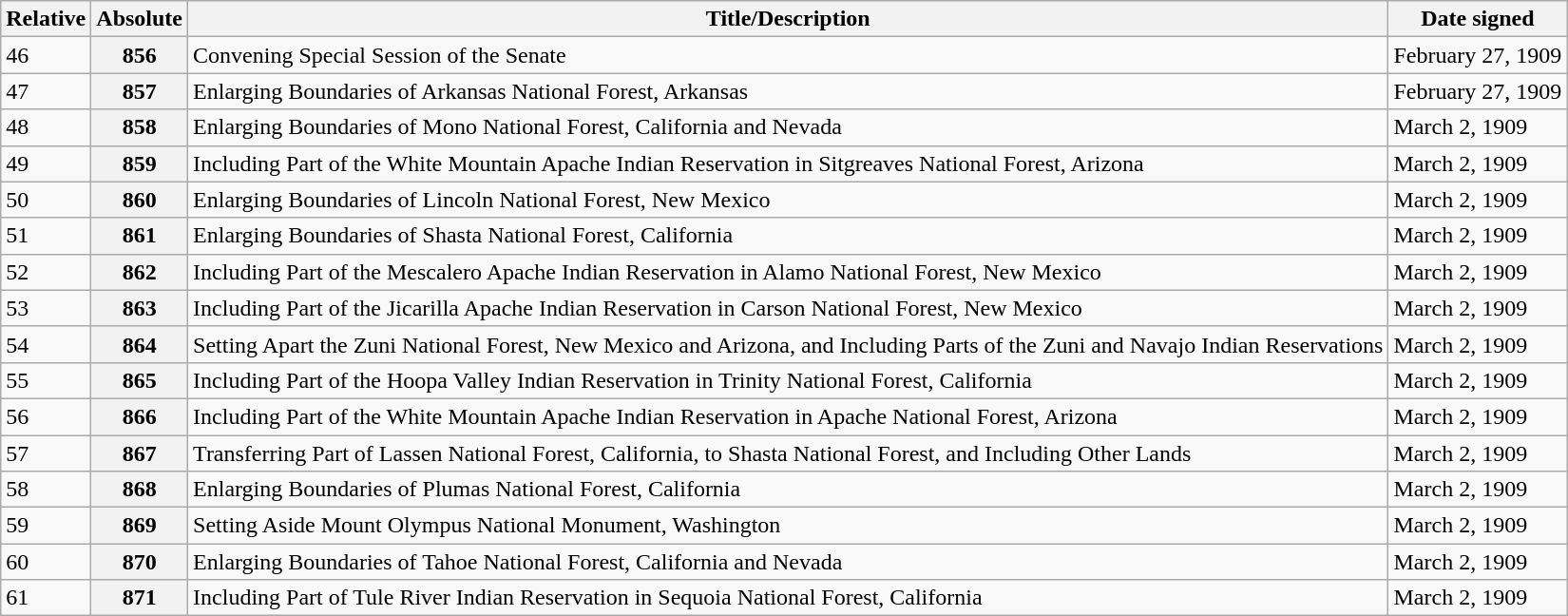<table class="wikitable">
<tr>
<th>Relative </th>
<th>Absolute </th>
<th>Title/Description</th>
<th>Date signed</th>
</tr>
<tr>
<td>46</td>
<th>856</th>
<td>Convening Special Session of the Senate</td>
<td>February 27, 1909</td>
</tr>
<tr>
<td>47</td>
<th>857</th>
<td>Enlarging Boundaries of Arkansas National Forest, Arkansas</td>
<td>February 27, 1909</td>
</tr>
<tr>
<td>48</td>
<th>858</th>
<td>Enlarging Boundaries of Mono National Forest, California and Nevada</td>
<td>March 2, 1909</td>
</tr>
<tr>
<td>49</td>
<th>859</th>
<td>Including Part of the White Mountain Apache Indian Reservation in Sitgreaves National Forest, Arizona</td>
<td>March 2, 1909</td>
</tr>
<tr>
<td>50</td>
<th>860</th>
<td>Enlarging Boundaries of Lincoln National Forest, New Mexico</td>
<td>March 2, 1909</td>
</tr>
<tr>
<td>51</td>
<th>861</th>
<td>Enlarging Boundaries of Shasta National Forest, California</td>
<td>March 2, 1909</td>
</tr>
<tr>
<td>52</td>
<th>862</th>
<td>Including Part of the Mescalero Apache Indian Reservation in Alamo National Forest, New Mexico</td>
<td>March 2, 1909</td>
</tr>
<tr>
<td>53</td>
<th>863</th>
<td>Including Part of the Jicarilla Apache Indian Reservation in Carson National Forest, New Mexico</td>
<td>March 2, 1909</td>
</tr>
<tr>
<td>54</td>
<th>864</th>
<td>Setting Apart the Zuni National Forest, New Mexico and Arizona, and Including Parts of the Zuni and Navajo Indian Reservations</td>
<td>March 2, 1909</td>
</tr>
<tr>
<td>55</td>
<th>865</th>
<td>Including Part of the Hoopa Valley Indian Reservation in Trinity National Forest, California</td>
<td>March 2, 1909</td>
</tr>
<tr>
<td>56</td>
<th>866</th>
<td>Including Part of the White Mountain Apache Indian Reservation in Apache National Forest, Arizona</td>
<td>March 2, 1909</td>
</tr>
<tr>
<td>57</td>
<th>867</th>
<td>Transferring Part of Lassen National Forest, California, to Shasta National Forest, and Including Other Lands</td>
<td>March 2, 1909</td>
</tr>
<tr>
<td>58</td>
<th>868</th>
<td>Enlarging Boundaries of Plumas National Forest, California</td>
<td>March 2, 1909</td>
</tr>
<tr>
<td>59</td>
<th>869</th>
<td>Setting Aside Mount Olympus National Monument, Washington</td>
<td>March 2, 1909</td>
</tr>
<tr>
<td>60</td>
<th>870</th>
<td>Enlarging Boundaries of Tahoe National Forest, California and Nevada</td>
<td>March 2, 1909</td>
</tr>
<tr>
<td>61</td>
<th>871</th>
<td>Including Part of Tule River Indian Reservation in Sequoia National Forest, California</td>
<td>March 2, 1909</td>
</tr>
</table>
